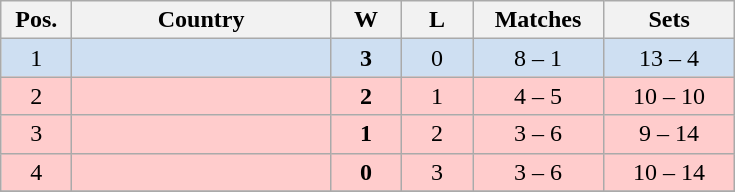<table class="wikitable" style="text-align:center;">
<tr>
<th width=40>Pos.</th>
<th width=165>Country</th>
<th width=40>W</th>
<th width=40>L</th>
<th width=80>Matches</th>
<th width=80>Sets</th>
</tr>
<tr style="background:#cedff2;">
<td>1</td>
<td style="text-align:left;"></td>
<td><strong>3</strong></td>
<td>0</td>
<td>8 – 1</td>
<td>13 – 4</td>
</tr>
<tr style="background:#ffcccc;">
<td>2</td>
<td style="text-align:left;"></td>
<td><strong>2</strong></td>
<td>1</td>
<td>4 – 5</td>
<td>10 – 10</td>
</tr>
<tr style="background:#ffcccc;">
<td>3</td>
<td style="text-align:left;"></td>
<td><strong>1</strong></td>
<td>2</td>
<td>3 – 6</td>
<td>9 – 14</td>
</tr>
<tr style="background:#ffcccc;">
<td>4</td>
<td style="text-align:left;"></td>
<td><strong>0</strong></td>
<td>3</td>
<td>3 – 6</td>
<td>10 – 14</td>
</tr>
<tr style="background:#ffcccc;">
</tr>
</table>
